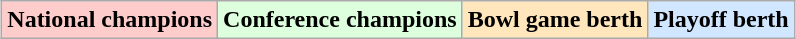<table class="wikitable" style="margin:1em auto;">
<tr>
<td bgcolor="#FFCCCC"><strong>National champions</strong></td>
<td bgcolor="#ddffdd"><strong>Conference champions</strong></td>
<td bgcolor="#ffe6bd"><strong>Bowl game berth</strong></td>
<td bgcolor="#d0e7ff"><strong>Playoff berth</strong></td>
</tr>
</table>
